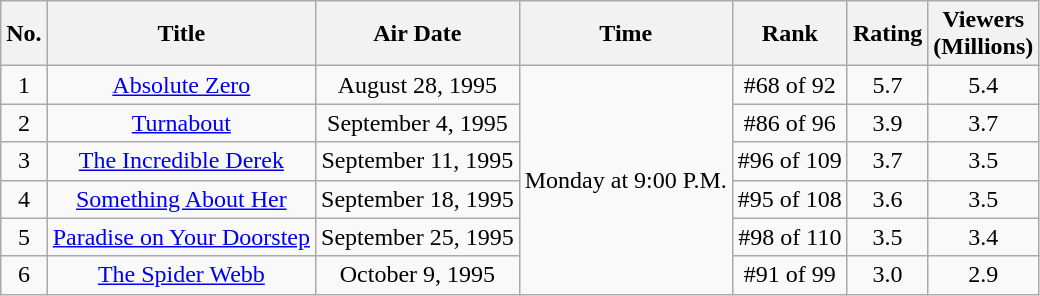<table class="wikitable" style="text-align:center">
<tr>
<th>No.</th>
<th>Title</th>
<th>Air Date</th>
<th>Time</th>
<th>Rank</th>
<th>Rating</th>
<th>Viewers <br> (Millions)</th>
</tr>
<tr>
<td>1</td>
<td><a href='#'>Absolute Zero</a></td>
<td>August 28, 1995</td>
<td style="text-align:center;" rowspan="25">Monday at 9:00 P.M.</td>
<td>#68 of 92</td>
<td>5.7</td>
<td>5.4</td>
</tr>
<tr>
<td>2</td>
<td><a href='#'>Turnabout</a></td>
<td>September 4, 1995</td>
<td>#86 of 96</td>
<td>3.9</td>
<td>3.7</td>
</tr>
<tr>
<td>3</td>
<td><a href='#'>The Incredible Derek</a></td>
<td>September 11, 1995</td>
<td>#96 of 109</td>
<td>3.7</td>
<td>3.5</td>
</tr>
<tr>
<td>4</td>
<td><a href='#'>Something About Her</a></td>
<td>September 18, 1995</td>
<td>#95 of 108</td>
<td>3.6</td>
<td>3.5</td>
</tr>
<tr>
<td>5</td>
<td><a href='#'>Paradise on Your Doorstep</a></td>
<td>September 25, 1995</td>
<td>#98 of 110</td>
<td>3.5</td>
<td>3.4</td>
</tr>
<tr>
<td>6</td>
<td><a href='#'>The Spider Webb</a></td>
<td>October 9, 1995</td>
<td>#91 of 99</td>
<td>3.0</td>
<td>2.9</td>
</tr>
</table>
